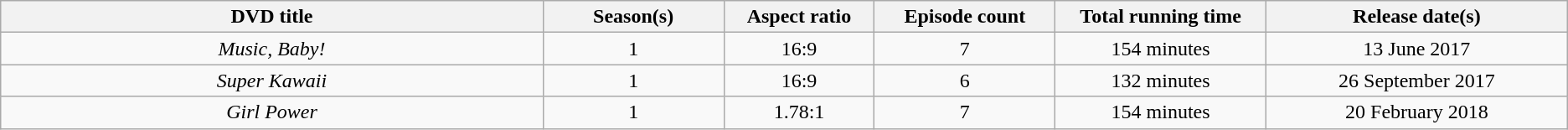<table class="wikitable sortable" style="text-align:center">
<tr>
<th style="width:18%;">DVD title</th>
<th style="width:6%;">Season(s)</th>
<th style="width:5%;">Aspect ratio</th>
<th style="width:6%;">Episode count</th>
<th style="width:7%;">Total running time</th>
<th style="width:10%;">Release date(s)</th>
</tr>
<tr>
<td><em>Music, Baby!</em></td>
<td>1</td>
<td>16:9</td>
<td>7</td>
<td>154 minutes</td>
<td>13 June 2017</td>
</tr>
<tr>
<td><em>Super Kawaii</em></td>
<td>1</td>
<td>16:9</td>
<td>6</td>
<td>132 minutes</td>
<td>26 September 2017</td>
</tr>
<tr>
<td><em>Girl Power</em></td>
<td>1</td>
<td>1.78:1</td>
<td>7</td>
<td>154 minutes</td>
<td>20 February 2018</td>
</tr>
</table>
